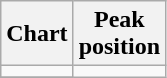<table class="wikitable sortable plainrowheaders">
<tr>
<th>Chart</th>
<th>Peak<br>position</th>
</tr>
<tr>
<td></td>
</tr>
<tr>
</tr>
</table>
